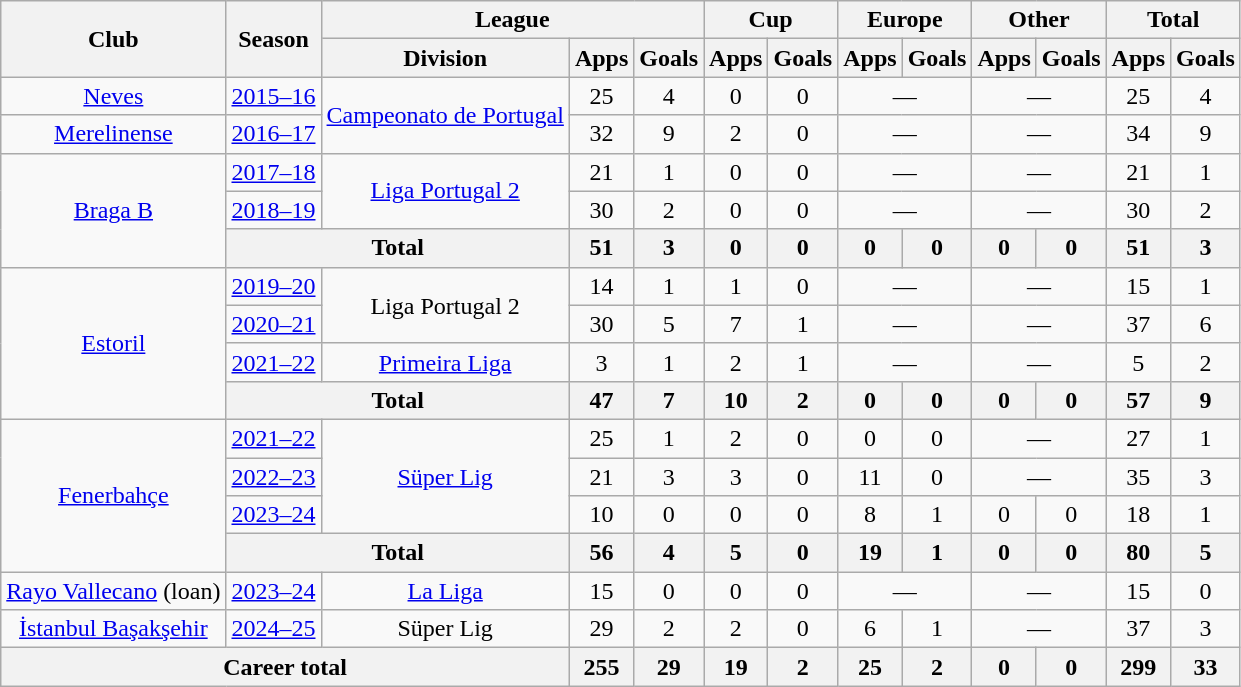<table class="wikitable" style="text-align:center">
<tr>
<th rowspan="2">Club</th>
<th rowspan="2">Season</th>
<th colspan="3">League</th>
<th colspan="2">Cup</th>
<th colspan="2">Europe</th>
<th colspan="2">Other</th>
<th colspan="2">Total</th>
</tr>
<tr>
<th>Division</th>
<th>Apps</th>
<th>Goals</th>
<th>Apps</th>
<th>Goals</th>
<th>Apps</th>
<th>Goals</th>
<th>Apps</th>
<th>Goals</th>
<th>Apps</th>
<th>Goals</th>
</tr>
<tr>
<td><a href='#'>Neves</a></td>
<td><a href='#'>2015–16</a></td>
<td rowspan=2><a href='#'>Campeonato de Portugal</a></td>
<td>25</td>
<td>4</td>
<td>0</td>
<td>0</td>
<td colspan="2">—</td>
<td colspan="2">—</td>
<td>25</td>
<td>4</td>
</tr>
<tr>
<td><a href='#'>Merelinense</a></td>
<td><a href='#'>2016–17</a></td>
<td>32</td>
<td>9</td>
<td>2</td>
<td>0</td>
<td colspan="2">—</td>
<td colspan="2">—</td>
<td>34</td>
<td>9</td>
</tr>
<tr>
<td rowspan=3><a href='#'>Braga B</a></td>
<td><a href='#'>2017–18</a></td>
<td rowspan=2><a href='#'>Liga Portugal 2</a></td>
<td>21</td>
<td>1</td>
<td>0</td>
<td>0</td>
<td colspan="2">—</td>
<td colspan="2">—</td>
<td>21</td>
<td>1</td>
</tr>
<tr>
<td><a href='#'>2018–19</a></td>
<td>30</td>
<td>2</td>
<td>0</td>
<td>0</td>
<td colspan="2">—</td>
<td colspan="2">—</td>
<td>30</td>
<td>2</td>
</tr>
<tr>
<th colspan="2">Total</th>
<th>51</th>
<th>3</th>
<th>0</th>
<th>0</th>
<th>0</th>
<th>0</th>
<th>0</th>
<th>0</th>
<th>51</th>
<th>3</th>
</tr>
<tr>
<td rowspan=4><a href='#'>Estoril</a></td>
<td><a href='#'>2019–20</a></td>
<td rowspan=2>Liga Portugal 2</td>
<td>14</td>
<td>1</td>
<td>1</td>
<td>0</td>
<td colspan="2">—</td>
<td colspan="2">—</td>
<td>15</td>
<td>1</td>
</tr>
<tr>
<td><a href='#'>2020–21</a></td>
<td>30</td>
<td>5</td>
<td>7</td>
<td>1</td>
<td colspan="2">—</td>
<td colspan="2">—</td>
<td>37</td>
<td>6</td>
</tr>
<tr>
<td><a href='#'>2021–22</a></td>
<td><a href='#'>Primeira Liga</a></td>
<td>3</td>
<td>1</td>
<td>2</td>
<td>1</td>
<td colspan="2">—</td>
<td colspan="2">—</td>
<td>5</td>
<td>2</td>
</tr>
<tr>
<th colspan="2">Total</th>
<th>47</th>
<th>7</th>
<th>10</th>
<th>2</th>
<th>0</th>
<th>0</th>
<th>0</th>
<th>0</th>
<th>57</th>
<th>9</th>
</tr>
<tr>
<td rowspan=4><a href='#'>Fenerbahçe</a></td>
<td><a href='#'>2021–22</a></td>
<td rowspan=3><a href='#'>Süper Lig</a></td>
<td>25</td>
<td>1</td>
<td>2</td>
<td>0</td>
<td>0</td>
<td>0</td>
<td colspan="2">—</td>
<td>27</td>
<td>1</td>
</tr>
<tr>
<td><a href='#'>2022–23</a></td>
<td>21</td>
<td>3</td>
<td>3</td>
<td>0</td>
<td>11</td>
<td>0</td>
<td colspan="2">—</td>
<td>35</td>
<td>3</td>
</tr>
<tr>
<td><a href='#'>2023–24</a></td>
<td>10</td>
<td>0</td>
<td>0</td>
<td>0</td>
<td>8</td>
<td>1</td>
<td>0</td>
<td>0</td>
<td>18</td>
<td>1</td>
</tr>
<tr>
<th colspan="2">Total</th>
<th>56</th>
<th>4</th>
<th>5</th>
<th>0</th>
<th>19</th>
<th>1</th>
<th>0</th>
<th>0</th>
<th>80</th>
<th>5</th>
</tr>
<tr>
<td><a href='#'>Rayo Vallecano</a> (loan)</td>
<td><a href='#'>2023–24</a></td>
<td><a href='#'>La Liga</a></td>
<td>15</td>
<td>0</td>
<td>0</td>
<td>0</td>
<td colspan="2">—</td>
<td colspan="2">—</td>
<td>15</td>
<td>0</td>
</tr>
<tr>
<td><a href='#'>İstanbul Başakşehir</a></td>
<td><a href='#'>2024–25</a></td>
<td>Süper Lig</td>
<td>29</td>
<td>2</td>
<td>2</td>
<td>0</td>
<td>6</td>
<td>1</td>
<td colspan="2">—</td>
<td>37</td>
<td>3</td>
</tr>
<tr>
<th colspan="3">Career total</th>
<th>255</th>
<th>29</th>
<th>19</th>
<th>2</th>
<th>25</th>
<th>2</th>
<th>0</th>
<th>0</th>
<th>299</th>
<th>33</th>
</tr>
</table>
